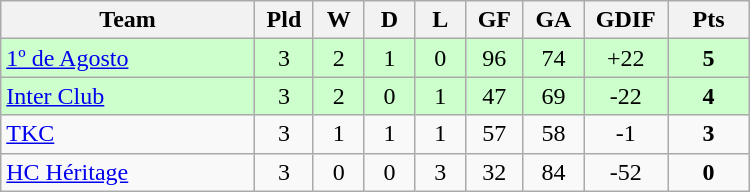<table class=wikitable style="text-align:center" width=500>
<tr>
<th width=25%>Team</th>
<th width=5%>Pld</th>
<th width=5%>W</th>
<th width=5%>D</th>
<th width=5%>L</th>
<th width=5%>GF</th>
<th width=5%>GA</th>
<th width=5%>GDIF</th>
<th width=8%>Pts</th>
</tr>
<tr bgcolor=#ccffcc>
<td align="left"> <a href='#'>1º de Agosto</a></td>
<td>3</td>
<td>2</td>
<td>1</td>
<td>0</td>
<td>96</td>
<td>74</td>
<td>+22</td>
<td><strong>5</strong></td>
</tr>
<tr bgcolor=#ccffcc>
<td align="left"> <a href='#'>Inter Club</a></td>
<td>3</td>
<td>2</td>
<td>0</td>
<td>1</td>
<td>47</td>
<td>69</td>
<td>-22</td>
<td><strong>4</strong></td>
</tr>
<tr>
<td align="left"> <a href='#'>TKC</a></td>
<td>3</td>
<td>1</td>
<td>1</td>
<td>1</td>
<td>57</td>
<td>58</td>
<td>-1</td>
<td><strong>3</strong></td>
</tr>
<tr>
<td align="left"> <a href='#'>HC Héritage</a></td>
<td>3</td>
<td>0</td>
<td>0</td>
<td>3</td>
<td>32</td>
<td>84</td>
<td>-52</td>
<td><strong>0</strong></td>
</tr>
</table>
